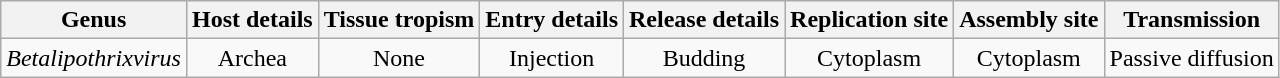<table class="wikitable sortable" style="text-align:center">
<tr>
<th>Genus</th>
<th>Host details</th>
<th>Tissue tropism</th>
<th>Entry details</th>
<th>Release details</th>
<th>Replication site</th>
<th>Assembly site</th>
<th>Transmission</th>
</tr>
<tr>
<td><em>Betalipothrixvirus</em></td>
<td>Archea</td>
<td>None</td>
<td>Injection</td>
<td>Budding</td>
<td>Cytoplasm</td>
<td>Cytoplasm</td>
<td>Passive diffusion</td>
</tr>
</table>
